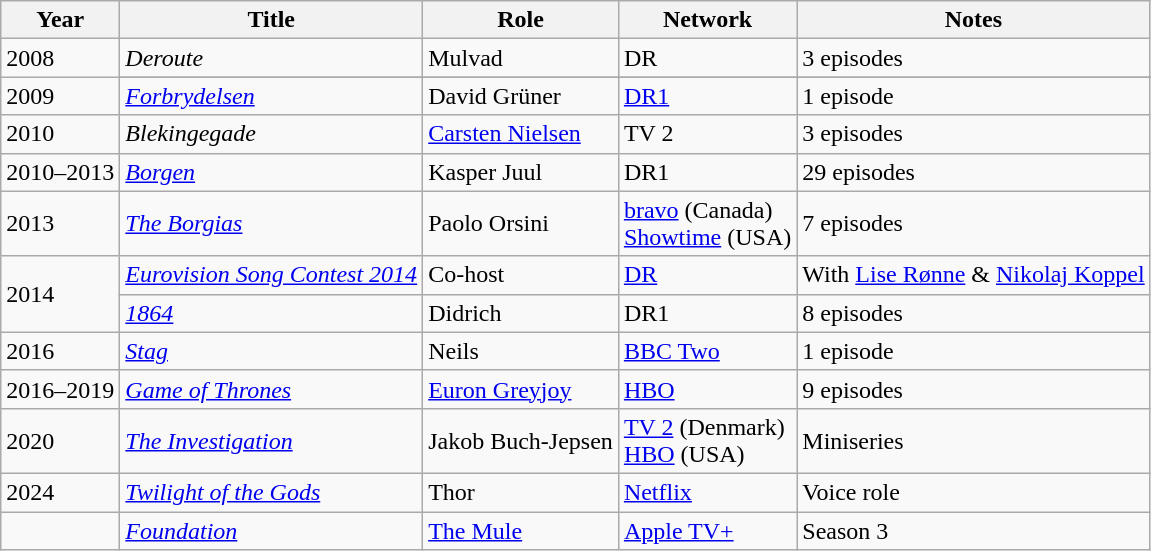<table class="wikitable">
<tr>
<th>Year</th>
<th>Title</th>
<th>Role</th>
<th>Network</th>
<th>Notes</th>
</tr>
<tr>
<td>2008</td>
<td><em>Deroute</em></td>
<td>Mulvad</td>
<td>DR</td>
<td>3 episodes</td>
</tr>
<tr>
<td rowspan="2">2009</td>
</tr>
<tr>
<td><em><a href='#'>Forbrydelsen</a></em></td>
<td>David Grüner</td>
<td><a href='#'>DR1</a></td>
<td>1 episode</td>
</tr>
<tr>
<td>2010</td>
<td><em>Blekingegade</em></td>
<td><a href='#'>Carsten Nielsen</a></td>
<td>TV 2</td>
<td>3 episodes</td>
</tr>
<tr>
<td>2010–2013</td>
<td><em><a href='#'>Borgen</a></em></td>
<td>Kasper Juul</td>
<td>DR1</td>
<td>29 episodes</td>
</tr>
<tr>
<td>2013</td>
<td><em><a href='#'>The Borgias</a></em></td>
<td>Paolo Orsini</td>
<td><a href='#'>bravo</a> (Canada)<br> <a href='#'>Showtime</a> (USA)</td>
<td>7 episodes</td>
</tr>
<tr>
<td rowspan=2>2014</td>
<td><em><a href='#'>Eurovision Song Contest 2014</a></em></td>
<td>Co-host</td>
<td><a href='#'>DR</a></td>
<td>With <a href='#'>Lise Rønne</a> & <a href='#'>Nikolaj Koppel</a></td>
</tr>
<tr>
<td><em><a href='#'>1864</a></em></td>
<td>Didrich</td>
<td>DR1</td>
<td>8 episodes</td>
</tr>
<tr>
<td>2016</td>
<td><em><a href='#'>Stag</a></em></td>
<td>Neils</td>
<td><a href='#'>BBC Two</a></td>
<td>1 episode</td>
</tr>
<tr>
<td>2016–2019</td>
<td><em><a href='#'>Game of Thrones</a></em></td>
<td><a href='#'>Euron Greyjoy</a></td>
<td><a href='#'>HBO</a></td>
<td>9 episodes</td>
</tr>
<tr>
<td>2020</td>
<td><em><a href='#'>The Investigation</a></em></td>
<td>Jakob Buch-Jepsen</td>
<td><a href='#'>TV 2</a> (Denmark)<br><a href='#'>HBO</a> (USA)</td>
<td>Miniseries</td>
</tr>
<tr>
<td>2024</td>
<td><em><a href='#'>Twilight of the Gods</a></em></td>
<td>Thor</td>
<td><a href='#'>Netflix</a></td>
<td>Voice role</td>
</tr>
<tr>
<td></td>
<td><em><a href='#'>Foundation</a></em></td>
<td><a href='#'>The Mule</a></td>
<td><a href='#'>Apple TV+</a></td>
<td>Season 3</td>
</tr>
</table>
